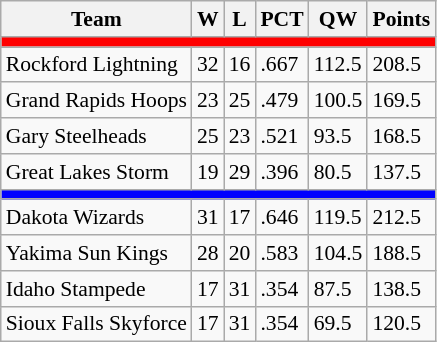<table class="wikitable" style="font-size:90%">
<tr>
<th>Team</th>
<th>W</th>
<th>L</th>
<th>PCT</th>
<th>QW</th>
<th>Points</th>
</tr>
<tr>
<th style="background:red" colspan="6"></th>
</tr>
<tr>
<td>Rockford Lightning</td>
<td>32</td>
<td>16</td>
<td>.667</td>
<td>112.5</td>
<td>208.5</td>
</tr>
<tr>
<td>Grand Rapids Hoops</td>
<td>23</td>
<td>25</td>
<td>.479</td>
<td>100.5</td>
<td>169.5</td>
</tr>
<tr>
<td>Gary Steelheads</td>
<td>25</td>
<td>23</td>
<td>.521</td>
<td>93.5</td>
<td>168.5</td>
</tr>
<tr>
<td>Great Lakes Storm</td>
<td>19</td>
<td>29</td>
<td>.396</td>
<td>80.5</td>
<td>137.5</td>
</tr>
<tr>
<th style="background:blue" colspan="6"></th>
</tr>
<tr>
<td>Dakota Wizards</td>
<td>31</td>
<td>17</td>
<td>.646</td>
<td>119.5</td>
<td>212.5</td>
</tr>
<tr>
<td>Yakima Sun Kings</td>
<td>28</td>
<td>20</td>
<td>.583</td>
<td>104.5</td>
<td>188.5</td>
</tr>
<tr>
<td>Idaho Stampede</td>
<td>17</td>
<td>31</td>
<td>.354</td>
<td>87.5</td>
<td>138.5</td>
</tr>
<tr>
<td>Sioux Falls Skyforce</td>
<td>17</td>
<td>31</td>
<td>.354</td>
<td>69.5</td>
<td>120.5</td>
</tr>
</table>
